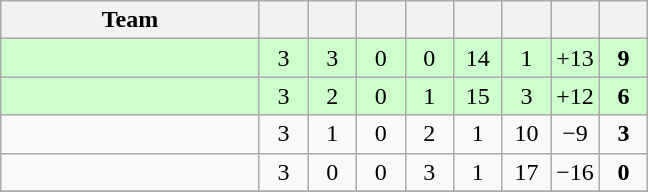<table class="wikitable" style="text-align: center;">
<tr>
<th width="165">Team</th>
<th width="25"></th>
<th width="25"></th>
<th width="25"></th>
<th width="25"></th>
<th width="25"></th>
<th width="25"></th>
<th width="25"></th>
<th width="25"></th>
</tr>
<tr style="background:#cfc;">
<td align=left></td>
<td>3</td>
<td>3</td>
<td>0</td>
<td>0</td>
<td>14</td>
<td>1</td>
<td>+13</td>
<td><strong>9</strong></td>
</tr>
<tr style="background:#cfc;">
<td align=left></td>
<td>3</td>
<td>2</td>
<td>0</td>
<td>1</td>
<td>15</td>
<td>3</td>
<td>+12</td>
<td><strong>6</strong></td>
</tr>
<tr>
<td align=left></td>
<td>3</td>
<td>1</td>
<td>0</td>
<td>2</td>
<td>1</td>
<td>10</td>
<td>−9</td>
<td><strong>3</strong></td>
</tr>
<tr>
<td align=left></td>
<td>3</td>
<td>0</td>
<td>0</td>
<td>3</td>
<td>1</td>
<td>17</td>
<td>−16</td>
<td><strong>0</strong></td>
</tr>
<tr>
</tr>
</table>
